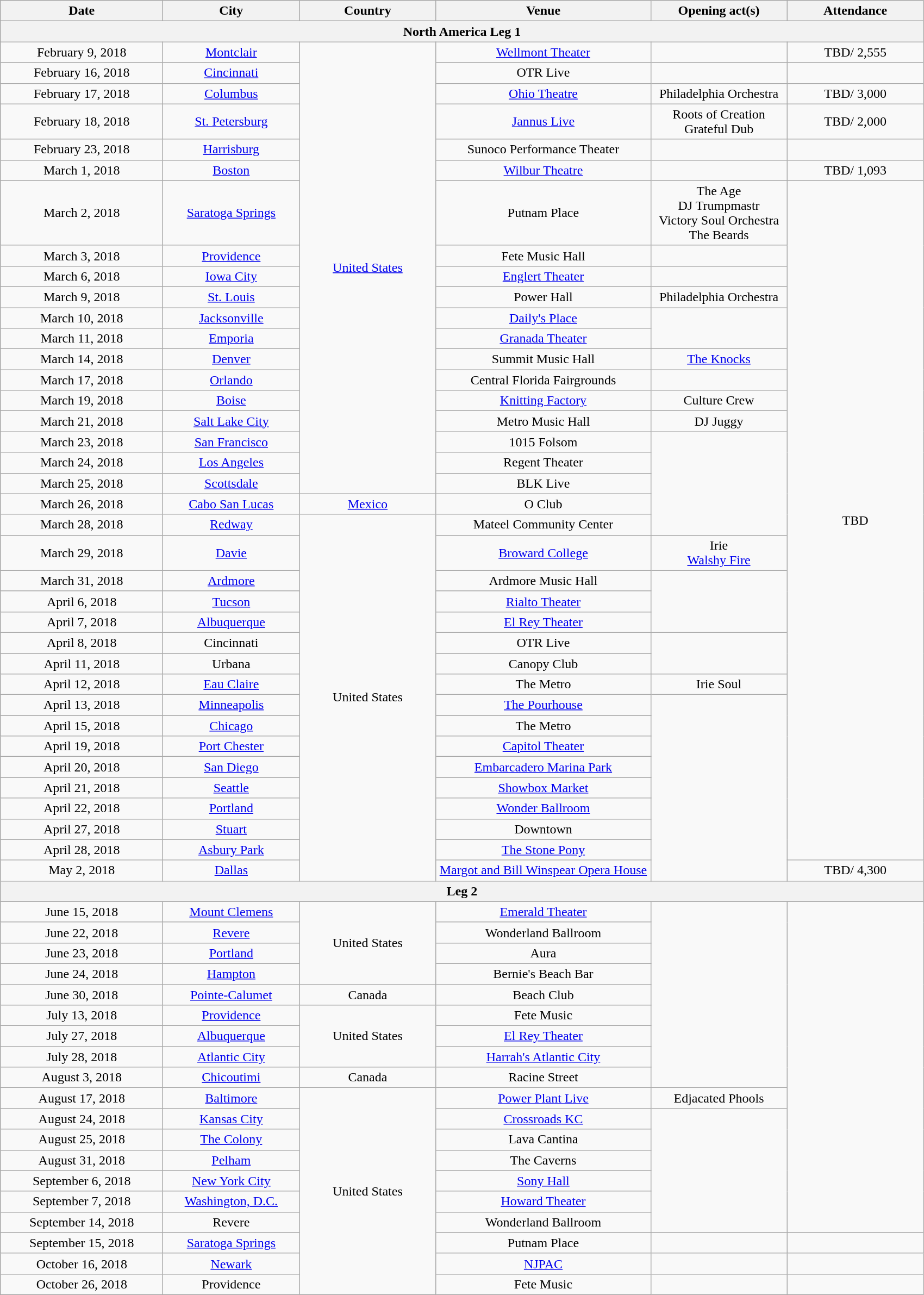<table class="wikitable" style="text-align: center;">
<tr>
<th scope="col" style="width:12em;">Date</th>
<th scope="col" style="width:10em;">City</th>
<th scope="col" style="width:10em;">Country</th>
<th scope="col" style="width:16em;">Venue</th>
<th scope="col" style="width:10em;">Opening act(s)</th>
<th scope="col" style="width:10em;">Attendance</th>
</tr>
<tr>
<th colspan="6">North America Leg 1</th>
</tr>
<tr>
<td>February 9, 2018</td>
<td><a href='#'>Montclair</a></td>
<td rowspan="19"><a href='#'>United States</a></td>
<td><a href='#'>Wellmont Theater</a></td>
<td></td>
<td>TBD/ 2,555</td>
</tr>
<tr>
<td>February 16, 2018</td>
<td><a href='#'>Cincinnati</a></td>
<td>OTR Live</td>
<td></td>
<td></td>
</tr>
<tr>
<td>February 17, 2018</td>
<td><a href='#'>Columbus</a></td>
<td><a href='#'>Ohio Theatre</a></td>
<td>Philadelphia Orchestra</td>
<td>TBD/ 3,000</td>
</tr>
<tr>
<td>February 18, 2018</td>
<td><a href='#'>St. Petersburg</a></td>
<td><a href='#'>Jannus Live</a></td>
<td>Roots of Creation<br>Grateful Dub</td>
<td>TBD/ 2,000</td>
</tr>
<tr>
<td>February 23, 2018</td>
<td><a href='#'>Harrisburg</a></td>
<td>Sunoco Performance Theater</td>
<td></td>
<td></td>
</tr>
<tr>
<td>March 1, 2018</td>
<td><a href='#'>Boston</a></td>
<td><a href='#'>Wilbur Theatre</a></td>
<td></td>
<td>TBD/ 1,093</td>
</tr>
<tr>
<td>March 2, 2018</td>
<td><a href='#'>Saratoga Springs</a></td>
<td>Putnam Place</td>
<td>The Age<br>DJ Trumpmastr<br>Victory Soul Orchestra<br>The Beards</td>
<td rowspan="30">TBD</td>
</tr>
<tr>
<td>March 3, 2018</td>
<td><a href='#'>Providence</a></td>
<td>Fete Music Hall</td>
<td></td>
</tr>
<tr>
<td>March 6, 2018</td>
<td><a href='#'>Iowa City</a></td>
<td><a href='#'>Englert Theater</a></td>
<td></td>
</tr>
<tr>
<td>March 9, 2018</td>
<td><a href='#'>St. Louis</a></td>
<td>Power Hall</td>
<td>Philadelphia Orchestra</td>
</tr>
<tr>
<td>March 10, 2018</td>
<td><a href='#'>Jacksonville</a></td>
<td><a href='#'>Daily's Place</a></td>
<td rowspan="2"></td>
</tr>
<tr>
<td>March 11, 2018</td>
<td><a href='#'>Emporia</a></td>
<td><a href='#'>Granada Theater</a></td>
</tr>
<tr>
<td>March 14, 2018</td>
<td><a href='#'>Denver</a></td>
<td>Summit Music Hall</td>
<td><a href='#'>The Knocks</a></td>
</tr>
<tr>
<td>March 17, 2018</td>
<td><a href='#'>Orlando</a></td>
<td>Central Florida Fairgrounds</td>
<td></td>
</tr>
<tr>
<td>March 19, 2018</td>
<td><a href='#'>Boise</a></td>
<td><a href='#'>Knitting Factory</a></td>
<td>Culture Crew</td>
</tr>
<tr>
<td>March 21, 2018</td>
<td><a href='#'>Salt Lake City</a></td>
<td>Metro Music Hall</td>
<td>DJ Juggy</td>
</tr>
<tr>
<td>March 23, 2018</td>
<td><a href='#'>San Francisco</a></td>
<td>1015 Folsom</td>
<td rowspan="5"></td>
</tr>
<tr>
<td>March 24, 2018</td>
<td><a href='#'>Los Angeles</a></td>
<td>Regent Theater</td>
</tr>
<tr>
<td>March 25, 2018</td>
<td><a href='#'>Scottsdale</a></td>
<td>BLK Live</td>
</tr>
<tr>
<td>March 26, 2018</td>
<td><a href='#'>Cabo San Lucas</a></td>
<td><a href='#'>Mexico</a></td>
<td>O Club</td>
</tr>
<tr>
<td>March 28, 2018</td>
<td><a href='#'>Redway</a></td>
<td rowspan="17">United States</td>
<td>Mateel Community Center</td>
</tr>
<tr>
<td>March 29, 2018</td>
<td><a href='#'>Davie</a></td>
<td><a href='#'>Broward College</a></td>
<td>Irie<br><a href='#'>Walshy Fire</a></td>
</tr>
<tr>
<td>March 31, 2018</td>
<td><a href='#'>Ardmore</a></td>
<td>Ardmore Music Hall</td>
<td rowspan="3"></td>
</tr>
<tr>
<td>April 6, 2018</td>
<td><a href='#'>Tucson</a></td>
<td><a href='#'>Rialto Theater</a></td>
</tr>
<tr>
<td>April 7, 2018</td>
<td><a href='#'>Albuquerque</a></td>
<td><a href='#'>El Rey Theater</a></td>
</tr>
<tr>
<td>April 8, 2018</td>
<td>Cincinnati</td>
<td>OTR Live</td>
<td rowspan="2"></td>
</tr>
<tr>
<td>April 11, 2018</td>
<td>Urbana</td>
<td>Canopy Club</td>
</tr>
<tr>
<td>April 12, 2018</td>
<td><a href='#'>Eau Claire</a></td>
<td>The Metro</td>
<td>Irie Soul</td>
</tr>
<tr>
<td>April 13, 2018</td>
<td><a href='#'>Minneapolis</a></td>
<td><a href='#'>The Pourhouse</a></td>
<td rowspan="9"></td>
</tr>
<tr>
<td>April 15, 2018</td>
<td><a href='#'>Chicago</a></td>
<td>The Metro</td>
</tr>
<tr>
<td>April 19, 2018</td>
<td><a href='#'>Port Chester</a></td>
<td><a href='#'>Capitol Theater</a></td>
</tr>
<tr>
<td>April 20, 2018</td>
<td><a href='#'>San Diego</a></td>
<td><a href='#'>Embarcadero Marina Park</a></td>
</tr>
<tr>
<td>April 21, 2018</td>
<td><a href='#'>Seattle</a></td>
<td><a href='#'>Showbox Market</a></td>
</tr>
<tr>
<td>April 22, 2018</td>
<td><a href='#'>Portland</a></td>
<td><a href='#'>Wonder Ballroom</a></td>
</tr>
<tr>
<td>April 27, 2018</td>
<td><a href='#'>Stuart</a></td>
<td>Downtown</td>
</tr>
<tr>
<td>April 28, 2018</td>
<td><a href='#'>Asbury Park</a></td>
<td><a href='#'>The Stone Pony</a></td>
</tr>
<tr>
<td>May 2, 2018</td>
<td><a href='#'>Dallas</a></td>
<td><a href='#'>Margot and Bill Winspear Opera House</a></td>
<td>TBD/ 4,300</td>
</tr>
<tr>
<th colspan="6">Leg 2</th>
</tr>
<tr>
<td>June 15, 2018</td>
<td><a href='#'>Mount Clemens</a></td>
<td rowspan="4">United States</td>
<td><a href='#'>Emerald Theater</a></td>
<td rowspan="9"></td>
<td rowspan="16"></td>
</tr>
<tr>
<td>June 22, 2018</td>
<td><a href='#'>Revere</a></td>
<td>Wonderland Ballroom</td>
</tr>
<tr>
<td>June 23, 2018</td>
<td><a href='#'>Portland</a></td>
<td>Aura</td>
</tr>
<tr>
<td>June 24, 2018</td>
<td><a href='#'>Hampton</a></td>
<td>Bernie's Beach Bar</td>
</tr>
<tr>
<td>June 30, 2018</td>
<td><a href='#'>Pointe-Calumet</a></td>
<td>Canada</td>
<td>Beach Club</td>
</tr>
<tr>
<td>July 13, 2018</td>
<td><a href='#'>Providence</a></td>
<td rowspan="3">United States</td>
<td>Fete Music</td>
</tr>
<tr>
<td>July 27, 2018</td>
<td><a href='#'>Albuquerque</a></td>
<td><a href='#'>El Rey Theater</a></td>
</tr>
<tr>
<td>July 28, 2018</td>
<td><a href='#'>Atlantic City</a></td>
<td><a href='#'>Harrah's Atlantic City</a></td>
</tr>
<tr>
<td>August 3, 2018</td>
<td><a href='#'>Chicoutimi</a></td>
<td>Canada</td>
<td>Racine Street</td>
</tr>
<tr>
<td>August 17, 2018</td>
<td><a href='#'>Baltimore</a></td>
<td rowspan="10">United States</td>
<td><a href='#'>Power Plant Live</a></td>
<td>Edjacated Phools</td>
</tr>
<tr>
<td>August 24, 2018</td>
<td><a href='#'>Kansas City</a></td>
<td><a href='#'>Crossroads KC</a></td>
<td rowspan="6"></td>
</tr>
<tr>
<td>August 25, 2018</td>
<td><a href='#'>The Colony</a></td>
<td>Lava Cantina</td>
</tr>
<tr>
<td>August 31, 2018</td>
<td><a href='#'>Pelham</a></td>
<td>The Caverns</td>
</tr>
<tr>
<td>September 6, 2018</td>
<td><a href='#'>New York City</a></td>
<td><a href='#'>Sony Hall</a></td>
</tr>
<tr>
<td>September 7, 2018</td>
<td><a href='#'>Washington, D.C.</a></td>
<td><a href='#'>Howard Theater</a></td>
</tr>
<tr>
<td>September 14, 2018</td>
<td>Revere</td>
<td>Wonderland Ballroom</td>
</tr>
<tr>
<td>September 15, 2018</td>
<td><a href='#'>Saratoga Springs</a></td>
<td>Putnam Place</td>
<td></td>
<td></td>
</tr>
<tr>
<td>October 16, 2018</td>
<td><a href='#'>Newark</a></td>
<td><a href='#'>NJPAC</a></td>
<td></td>
<td></td>
</tr>
<tr>
<td>October 26, 2018</td>
<td>Providence</td>
<td>Fete Music</td>
<td></td>
<td></td>
</tr>
</table>
